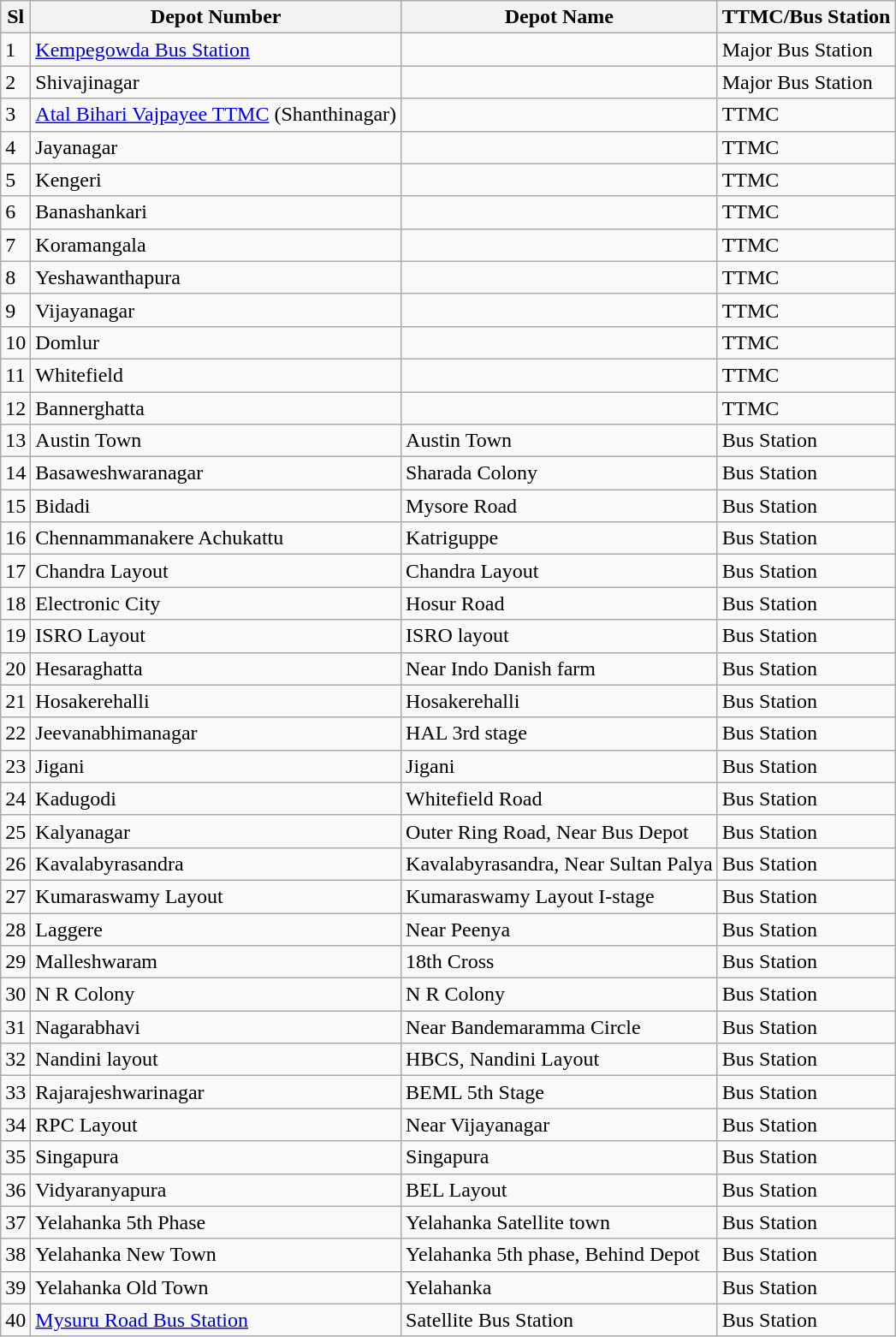<table class="wikitable sortable">
<tr>
<th>Sl</th>
<th>Depot Number</th>
<th>Depot Name</th>
<th>TTMC/Bus Station</th>
</tr>
<tr>
<td>1</td>
<td><a href='#'>Kempegowda Bus Station</a></td>
<td></td>
<td>Major Bus Station</td>
</tr>
<tr>
<td>2</td>
<td>Shivajinagar</td>
<td></td>
<td>Major Bus Station</td>
</tr>
<tr>
<td>3</td>
<td><a href='#'>Atal Bihari Vajpayee TTMC</a> (Shanthinagar)</td>
<td></td>
<td>TTMC</td>
</tr>
<tr>
<td>4</td>
<td>Jayanagar</td>
<td></td>
<td>TTMC</td>
</tr>
<tr>
<td>5</td>
<td>Kengeri</td>
<td></td>
<td>TTMC</td>
</tr>
<tr>
<td>6</td>
<td>Banashankari</td>
<td></td>
<td>TTMC</td>
</tr>
<tr>
<td>7</td>
<td>Koramangala</td>
<td></td>
<td>TTMC</td>
</tr>
<tr>
<td>8</td>
<td>Yeshawanthapura</td>
<td></td>
<td>TTMC</td>
</tr>
<tr>
<td>9</td>
<td>Vijayanagar</td>
<td></td>
<td>TTMC</td>
</tr>
<tr>
<td>10</td>
<td>Domlur</td>
<td></td>
<td>TTMC</td>
</tr>
<tr>
<td>11</td>
<td>Whitefield</td>
<td></td>
<td>TTMC</td>
</tr>
<tr>
<td>12</td>
<td>Bannerghatta</td>
<td></td>
<td>TTMC</td>
</tr>
<tr>
<td>13</td>
<td>Austin Town</td>
<td>Austin Town</td>
<td>Bus Station</td>
</tr>
<tr>
<td>14</td>
<td>Basaweshwaranagar</td>
<td>Sharada Colony</td>
<td>Bus Station</td>
</tr>
<tr>
<td>15</td>
<td>Bidadi</td>
<td>Mysore Road</td>
<td>Bus Station</td>
</tr>
<tr>
<td>16</td>
<td>Chennammanakere Achukattu</td>
<td>Katriguppe</td>
<td>Bus Station</td>
</tr>
<tr>
<td>17</td>
<td>Chandra Layout</td>
<td>Chandra Layout</td>
<td>Bus Station</td>
</tr>
<tr>
<td>18</td>
<td>Electronic City</td>
<td>Hosur Road</td>
<td>Bus Station</td>
</tr>
<tr>
<td>19</td>
<td>ISRO Layout</td>
<td>ISRO layout</td>
<td>Bus Station</td>
</tr>
<tr>
<td>20</td>
<td>Hesaraghatta</td>
<td>Near Indo Danish farm</td>
<td>Bus Station</td>
</tr>
<tr>
<td>21</td>
<td>Hosakerehalli</td>
<td>Hosakerehalli</td>
<td>Bus Station</td>
</tr>
<tr>
<td>22</td>
<td>Jeevanabhimanagar</td>
<td>HAL 3rd stage</td>
<td>Bus Station</td>
</tr>
<tr>
<td>23</td>
<td>Jigani</td>
<td>Jigani</td>
<td>Bus Station</td>
</tr>
<tr>
<td>24</td>
<td>Kadugodi</td>
<td>Whitefield Road</td>
<td>Bus Station</td>
</tr>
<tr>
<td>25</td>
<td>Kalyanagar</td>
<td>Outer Ring Road, Near Bus Depot</td>
<td>Bus Station</td>
</tr>
<tr>
<td>26</td>
<td>Kavalabyrasandra</td>
<td>Kavalabyrasandra, Near Sultan Palya</td>
<td>Bus Station</td>
</tr>
<tr>
<td>27</td>
<td>Kumaraswamy Layout</td>
<td>Kumaraswamy Layout I-stage</td>
<td>Bus Station</td>
</tr>
<tr>
<td>28</td>
<td>Laggere</td>
<td>Near Peenya</td>
<td>Bus Station</td>
</tr>
<tr>
<td>29</td>
<td>Malleshwaram</td>
<td>18th Cross</td>
<td>Bus Station</td>
</tr>
<tr>
<td>30</td>
<td>N R Colony</td>
<td>N R Colony</td>
<td>Bus Station</td>
</tr>
<tr>
<td>31</td>
<td>Nagarabhavi</td>
<td>Near Bandemaramma Circle</td>
<td>Bus Station</td>
</tr>
<tr>
<td>32</td>
<td>Nandini  layout</td>
<td>HBCS, Nandini  Layout</td>
<td>Bus Station</td>
</tr>
<tr>
<td>33</td>
<td>Rajarajeshwarinagar</td>
<td>BEML 5th Stage</td>
<td>Bus Station</td>
</tr>
<tr>
<td>34</td>
<td>RPC Layout</td>
<td>Near Vijayanagar</td>
<td>Bus Station</td>
</tr>
<tr>
<td>35</td>
<td>Singapura</td>
<td>Singapura</td>
<td>Bus Station</td>
</tr>
<tr>
<td>36</td>
<td>Vidyaranyapura</td>
<td>BEL Layout</td>
<td>Bus Station</td>
</tr>
<tr>
<td>37</td>
<td>Yelahanka 5th  Phase</td>
<td>Yelahanka Satellite town</td>
<td>Bus Station</td>
</tr>
<tr>
<td>38</td>
<td>Yelahanka New Town</td>
<td>Yelahanka 5th phase, Behind Depot</td>
<td>Bus Station</td>
</tr>
<tr>
<td>39</td>
<td>Yelahanka Old Town</td>
<td>Yelahanka</td>
<td>Bus Station</td>
</tr>
<tr>
<td>40</td>
<td><a href='#'>Mysuru Road Bus Station</a></td>
<td>Satellite Bus Station</td>
<td>Bus Station</td>
</tr>
</table>
